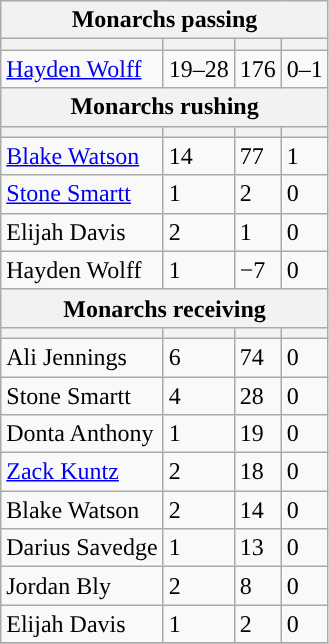<table class="wikitable plainrowheaders">
<tr>
<th colspan="6">Monarchs passing</th>
</tr>
<tr>
<th scope="col"></th>
<th scope="col"></th>
<th scope="col"></th>
<th scope="col"></th>
</tr>
<tr>
<td><a href='#'>Hayden Wolff</a></td>
<td>19–28</td>
<td>176</td>
<td>0–1</td>
</tr>
<tr>
<th colspan="6">Monarchs rushing</th>
</tr>
<tr>
<th scope="col"></th>
<th scope="col"></th>
<th scope="col"></th>
<th scope="col"></th>
</tr>
<tr>
<td><a href='#'>Blake Watson</a></td>
<td>14</td>
<td>77</td>
<td>1</td>
</tr>
<tr>
<td><a href='#'>Stone Smartt</a></td>
<td>1</td>
<td>2</td>
<td>0</td>
</tr>
<tr>
<td>Elijah Davis</td>
<td>2</td>
<td>1</td>
<td>0</td>
</tr>
<tr>
<td>Hayden Wolff</td>
<td>1</td>
<td>−7</td>
<td>0</td>
</tr>
<tr>
<th colspan="6">Monarchs receiving</th>
</tr>
<tr>
<th scope="col"></th>
<th scope="col"></th>
<th scope="col"></th>
<th scope="col"></th>
</tr>
<tr>
<td>Ali Jennings</td>
<td>6</td>
<td>74</td>
<td>0</td>
</tr>
<tr>
<td>Stone Smartt</td>
<td>4</td>
<td>28</td>
<td>0</td>
</tr>
<tr>
<td>Donta Anthony</td>
<td>1</td>
<td>19</td>
<td>0</td>
</tr>
<tr>
<td><a href='#'>Zack Kuntz</a></td>
<td>2</td>
<td>18</td>
<td>0</td>
</tr>
<tr>
<td>Blake Watson</td>
<td>2</td>
<td>14</td>
<td>0</td>
</tr>
<tr>
<td>Darius Savedge</td>
<td>1</td>
<td>13</td>
<td>0</td>
</tr>
<tr>
<td>Jordan Bly</td>
<td>2</td>
<td>8</td>
<td>0</td>
</tr>
<tr>
<td>Elijah Davis</td>
<td>1</td>
<td>2</td>
<td>0</td>
</tr>
<tr>
</tr>
</table>
